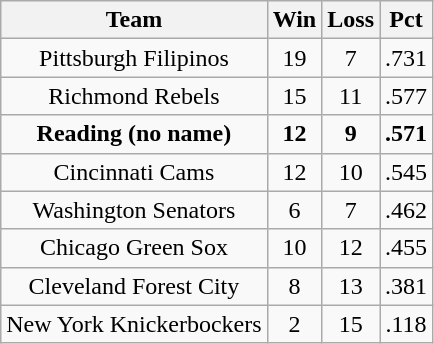<table class="wikitable" style="text-align:center">
<tr>
<th>Team</th>
<th>Win</th>
<th>Loss</th>
<th>Pct</th>
</tr>
<tr>
<td>Pittsburgh Filipinos</td>
<td>19</td>
<td>7</td>
<td>.731</td>
</tr>
<tr>
<td>Richmond Rebels</td>
<td>15</td>
<td>11</td>
<td>.577</td>
</tr>
<tr>
<td><strong>Reading (no name)</strong></td>
<td><strong>12</strong></td>
<td><strong>9</strong></td>
<td><strong>.571</strong></td>
</tr>
<tr>
<td>Cincinnati Cams</td>
<td>12</td>
<td>10</td>
<td>.545</td>
</tr>
<tr>
<td>Washington Senators</td>
<td>6</td>
<td>7</td>
<td>.462</td>
</tr>
<tr>
<td>Chicago Green Sox</td>
<td>10</td>
<td>12</td>
<td>.455</td>
</tr>
<tr>
<td>Cleveland Forest City</td>
<td>8</td>
<td>13</td>
<td>.381</td>
</tr>
<tr>
<td>New York Knickerbockers</td>
<td>2</td>
<td>15</td>
<td>.118</td>
</tr>
</table>
